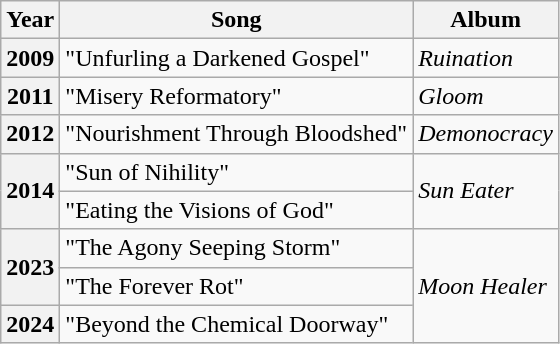<table class="wikitable">
<tr>
<th>Year</th>
<th>Song</th>
<th>Album</th>
</tr>
<tr>
<th>2009</th>
<td>"Unfurling a Darkened Gospel"</td>
<td><em>Ruination</em></td>
</tr>
<tr>
<th>2011</th>
<td>"Misery Reformatory"</td>
<td><em>Gloom</em></td>
</tr>
<tr>
<th>2012</th>
<td>"Nourishment Through Bloodshed"</td>
<td><em>Demonocracy</em></td>
</tr>
<tr>
<th rowspan="2">2014</th>
<td>"Sun of Nihility"</td>
<td rowspan="2"><em>Sun Eater</em></td>
</tr>
<tr>
<td>"Eating the Visions of God"</td>
</tr>
<tr>
<th rowspan="2">2023</th>
<td>"The Agony Seeping Storm"</td>
<td rowspan="3"><em>Moon Healer</em></td>
</tr>
<tr>
<td>"The Forever Rot"</td>
</tr>
<tr>
<th>2024</th>
<td>"Beyond the Chemical Doorway"</td>
</tr>
</table>
